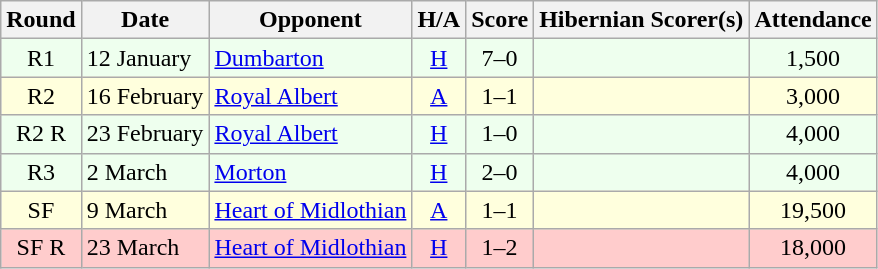<table class="wikitable" style="text-align:center">
<tr>
<th>Round</th>
<th>Date</th>
<th>Opponent</th>
<th>H/A</th>
<th>Score</th>
<th>Hibernian Scorer(s)</th>
<th>Attendance</th>
</tr>
<tr bgcolor=#EEFFEE>
<td>R1</td>
<td align=left>12 January</td>
<td align=left><a href='#'>Dumbarton</a></td>
<td><a href='#'>H</a></td>
<td>7–0</td>
<td align=left></td>
<td>1,500</td>
</tr>
<tr bgcolor=#FFFFDD>
<td>R2</td>
<td align=left>16 February</td>
<td align=left><a href='#'>Royal Albert</a></td>
<td><a href='#'>A</a></td>
<td>1–1</td>
<td align=left></td>
<td>3,000</td>
</tr>
<tr bgcolor=#EEFFEE>
<td>R2 R</td>
<td align=left>23 February</td>
<td align=left><a href='#'>Royal Albert</a></td>
<td><a href='#'>H</a></td>
<td>1–0</td>
<td align=left></td>
<td>4,000</td>
</tr>
<tr bgcolor=#EEFFEE>
<td>R3</td>
<td align=left>2 March</td>
<td align=left><a href='#'>Morton</a></td>
<td><a href='#'>H</a></td>
<td>2–0</td>
<td align=left></td>
<td>4,000</td>
</tr>
<tr bgcolor=#FFFFDD>
<td>SF</td>
<td align=left>9 March</td>
<td align=left><a href='#'>Heart of Midlothian</a></td>
<td><a href='#'>A</a></td>
<td>1–1</td>
<td align=left></td>
<td>19,500</td>
</tr>
<tr bgcolor=#FFCCCC>
<td>SF R</td>
<td align=left>23 March</td>
<td align=left><a href='#'>Heart of Midlothian</a></td>
<td><a href='#'>H</a></td>
<td>1–2</td>
<td align=left></td>
<td>18,000</td>
</tr>
</table>
